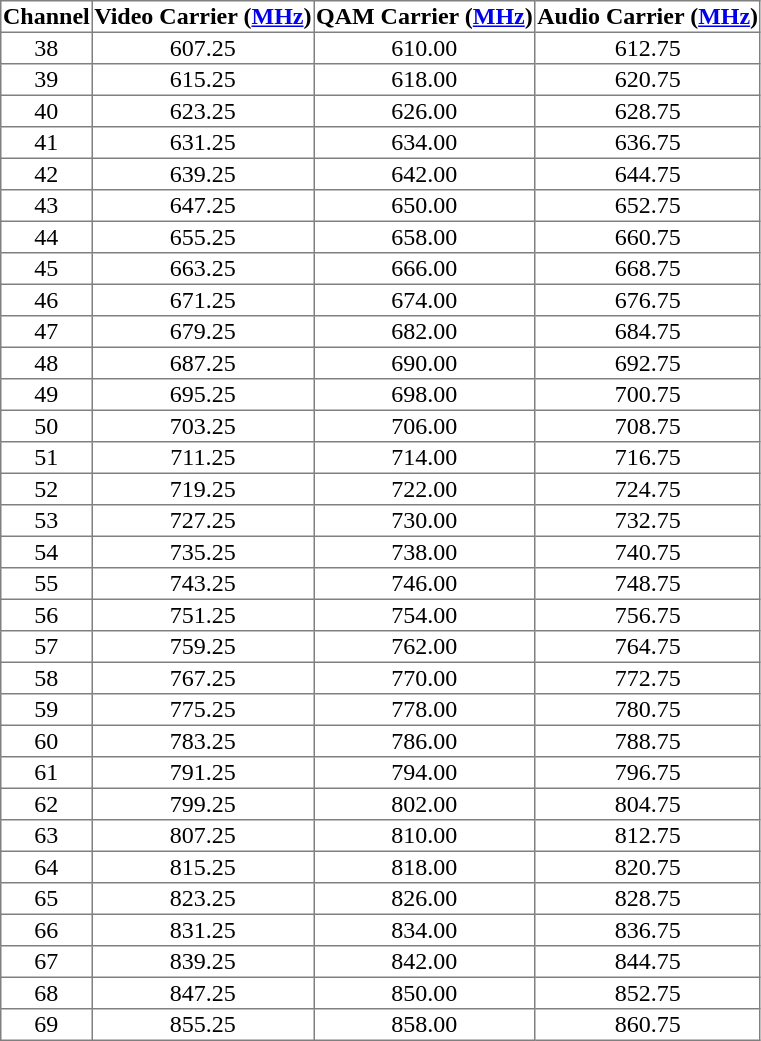<table class="toccolours" border="1" style="text-align: center; border-collapse:collapse">
<tr>
<th>Channel</th>
<th>Video Carrier (<a href='#'>MHz</a>)</th>
<th>QAM Carrier (<a href='#'>MHz</a>)</th>
<th>Audio Carrier (<a href='#'>MHz</a>)</th>
</tr>
<tr>
<td>38</td>
<td>607.25</td>
<td>610.00</td>
<td>612.75</td>
</tr>
<tr>
<td>39</td>
<td>615.25</td>
<td>618.00</td>
<td>620.75</td>
</tr>
<tr>
<td>40</td>
<td>623.25</td>
<td>626.00</td>
<td>628.75</td>
</tr>
<tr>
<td>41</td>
<td>631.25</td>
<td>634.00</td>
<td>636.75</td>
</tr>
<tr>
<td>42</td>
<td>639.25</td>
<td>642.00</td>
<td>644.75</td>
</tr>
<tr>
<td>43</td>
<td>647.25</td>
<td>650.00</td>
<td>652.75</td>
</tr>
<tr>
<td>44</td>
<td>655.25</td>
<td>658.00</td>
<td>660.75</td>
</tr>
<tr>
<td>45</td>
<td>663.25</td>
<td>666.00</td>
<td>668.75</td>
</tr>
<tr>
<td>46</td>
<td>671.25</td>
<td>674.00</td>
<td>676.75</td>
</tr>
<tr>
<td>47</td>
<td>679.25</td>
<td>682.00</td>
<td>684.75</td>
</tr>
<tr>
<td>48</td>
<td>687.25</td>
<td>690.00</td>
<td>692.75</td>
</tr>
<tr>
<td>49</td>
<td>695.25</td>
<td>698.00</td>
<td>700.75</td>
</tr>
<tr>
<td>50</td>
<td>703.25</td>
<td>706.00</td>
<td>708.75</td>
</tr>
<tr>
<td>51</td>
<td>711.25</td>
<td>714.00</td>
<td>716.75</td>
</tr>
<tr>
<td>52</td>
<td>719.25</td>
<td>722.00</td>
<td>724.75</td>
</tr>
<tr>
<td>53</td>
<td>727.25</td>
<td>730.00</td>
<td>732.75</td>
</tr>
<tr>
<td>54</td>
<td>735.25</td>
<td>738.00</td>
<td>740.75</td>
</tr>
<tr>
<td>55</td>
<td>743.25</td>
<td>746.00</td>
<td>748.75</td>
</tr>
<tr>
<td>56</td>
<td>751.25</td>
<td>754.00</td>
<td>756.75</td>
</tr>
<tr>
<td>57</td>
<td>759.25</td>
<td>762.00</td>
<td>764.75</td>
</tr>
<tr>
<td>58</td>
<td>767.25</td>
<td>770.00</td>
<td>772.75</td>
</tr>
<tr>
<td>59</td>
<td>775.25</td>
<td>778.00</td>
<td>780.75</td>
</tr>
<tr>
<td>60</td>
<td>783.25</td>
<td>786.00</td>
<td>788.75</td>
</tr>
<tr>
<td>61</td>
<td>791.25</td>
<td>794.00</td>
<td>796.75</td>
</tr>
<tr>
<td>62</td>
<td>799.25</td>
<td>802.00</td>
<td>804.75</td>
</tr>
<tr>
<td>63</td>
<td>807.25</td>
<td>810.00</td>
<td>812.75</td>
</tr>
<tr>
<td>64</td>
<td>815.25</td>
<td>818.00</td>
<td>820.75</td>
</tr>
<tr>
<td>65</td>
<td>823.25</td>
<td>826.00</td>
<td>828.75</td>
</tr>
<tr>
<td>66</td>
<td>831.25</td>
<td>834.00</td>
<td>836.75</td>
</tr>
<tr>
<td>67</td>
<td>839.25</td>
<td>842.00</td>
<td>844.75</td>
</tr>
<tr>
<td>68</td>
<td>847.25</td>
<td>850.00</td>
<td>852.75</td>
</tr>
<tr>
<td>69</td>
<td>855.25</td>
<td>858.00</td>
<td>860.75</td>
</tr>
</table>
